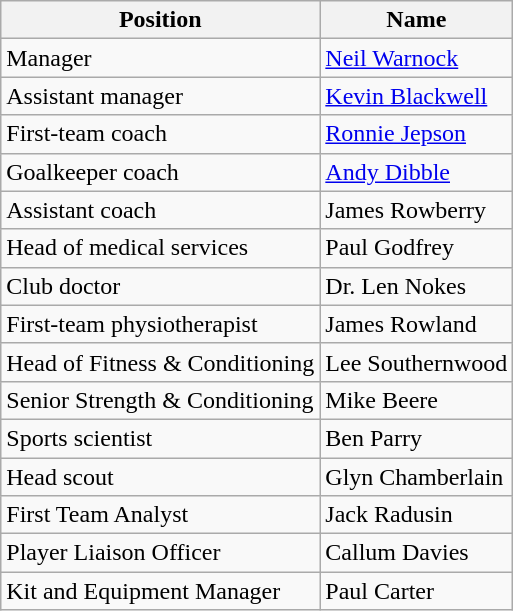<table class="wikitable" style="text-align: left">
<tr>
<th>Position</th>
<th>Name</th>
</tr>
<tr>
<td>Manager</td>
<td> <a href='#'>Neil Warnock</a></td>
</tr>
<tr>
<td>Assistant manager</td>
<td> <a href='#'>Kevin Blackwell</a></td>
</tr>
<tr>
<td>First-team coach</td>
<td> <a href='#'>Ronnie Jepson</a></td>
</tr>
<tr>
<td>Goalkeeper coach</td>
<td> <a href='#'>Andy Dibble</a></td>
</tr>
<tr>
<td>Assistant coach</td>
<td> James Rowberry</td>
</tr>
<tr>
<td>Head of medical services</td>
<td> Paul Godfrey</td>
</tr>
<tr>
<td>Club doctor</td>
<td> Dr. Len Nokes</td>
</tr>
<tr>
<td>First-team physiotherapist</td>
<td> James Rowland</td>
</tr>
<tr>
<td>Head of Fitness & Conditioning</td>
<td> Lee Southernwood</td>
</tr>
<tr>
<td>Senior Strength & Conditioning</td>
<td> Mike Beere</td>
</tr>
<tr>
<td>Sports scientist</td>
<td> Ben Parry</td>
</tr>
<tr>
<td>Head scout</td>
<td> Glyn Chamberlain</td>
</tr>
<tr>
<td>First Team Analyst</td>
<td> Jack Radusin</td>
</tr>
<tr>
<td>Player Liaison Officer</td>
<td> Callum Davies</td>
</tr>
<tr>
<td>Kit and Equipment Manager</td>
<td> Paul Carter</td>
</tr>
</table>
